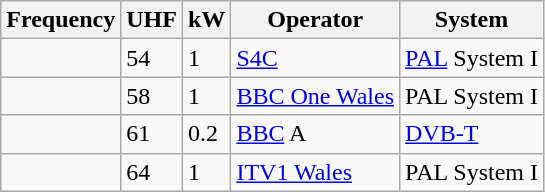<table class="wikitable sortable">
<tr>
<th>Frequency</th>
<th>UHF</th>
<th>kW</th>
<th>Operator</th>
<th>System</th>
</tr>
<tr>
<td></td>
<td>54</td>
<td>1</td>
<td><a href='#'>S4C</a></td>
<td><a href='#'>PAL</a> System I</td>
</tr>
<tr>
<td></td>
<td>58</td>
<td>1</td>
<td><a href='#'>BBC One Wales</a></td>
<td>PAL System I</td>
</tr>
<tr>
<td></td>
<td>61</td>
<td>0.2</td>
<td><a href='#'>BBC</a> A</td>
<td><a href='#'>DVB-T</a></td>
</tr>
<tr>
<td></td>
<td>64</td>
<td>1</td>
<td><a href='#'>ITV1 Wales</a></td>
<td>PAL System I</td>
</tr>
</table>
